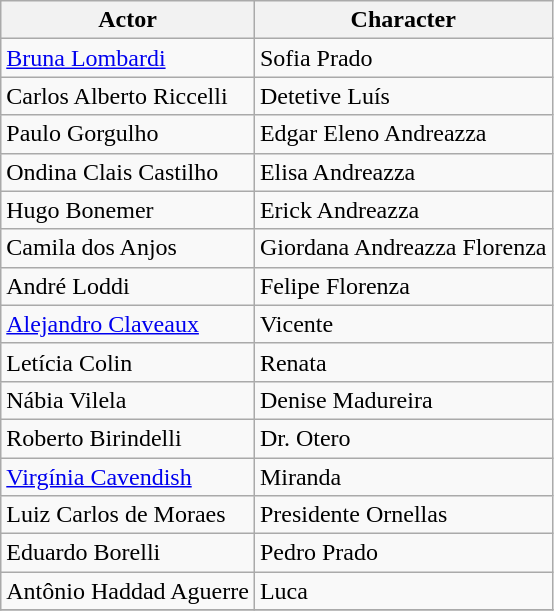<table class="wikitable">
<tr>
<th>Actor</th>
<th>Character</th>
</tr>
<tr>
<td><a href='#'>Bruna Lombardi</a></td>
<td>Sofia Prado</td>
</tr>
<tr>
<td>Carlos Alberto Riccelli</td>
<td>Detetive Luís</td>
</tr>
<tr>
<td>Paulo Gorgulho</td>
<td>Edgar Eleno Andreazza</td>
</tr>
<tr>
<td>Ondina Clais Castilho</td>
<td>Elisa Andreazza</td>
</tr>
<tr>
<td>Hugo Bonemer</td>
<td>Erick Andreazza</td>
</tr>
<tr>
<td>Camila dos Anjos</td>
<td>Giordana Andreazza Florenza</td>
</tr>
<tr>
<td>André Loddi</td>
<td>Felipe Florenza</td>
</tr>
<tr>
<td><a href='#'>Alejandro Claveaux</a></td>
<td>Vicente</td>
</tr>
<tr>
<td>Letícia Colin</td>
<td>Renata</td>
</tr>
<tr>
<td>Nábia Vilela</td>
<td>Denise Madureira</td>
</tr>
<tr>
<td>Roberto Birindelli</td>
<td>Dr. Otero</td>
</tr>
<tr>
<td><a href='#'>Virgínia Cavendish</a></td>
<td>Miranda</td>
</tr>
<tr>
<td>Luiz Carlos de Moraes</td>
<td>Presidente Ornellas</td>
</tr>
<tr>
<td>Eduardo Borelli</td>
<td>Pedro Prado</td>
</tr>
<tr>
<td>Antônio Haddad Aguerre</td>
<td>Luca</td>
</tr>
<tr>
</tr>
</table>
